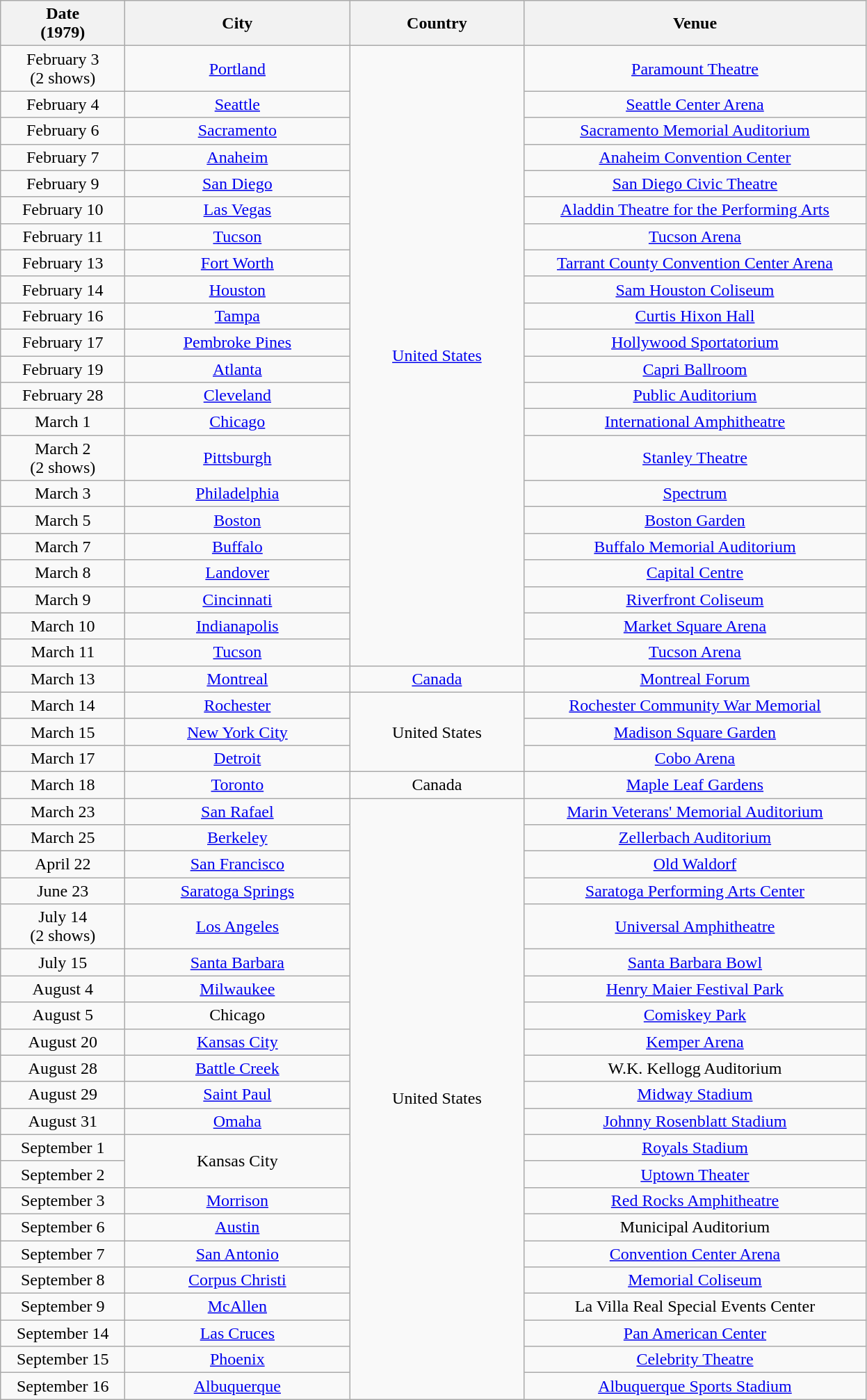<table class="wikitable sortable plainrowheaders" style="text-align:center;">
<tr>
<th scope="col" style="width:7em;">Date<br>(1979)</th>
<th scope="col" style="width:13em;">City</th>
<th scope="col" style="width:10em;">Country</th>
<th scope="col" style="width:20em;">Venue</th>
</tr>
<tr>
<td>February 3<br>(2 shows)</td>
<td><a href='#'>Portland</a></td>
<td rowspan="22"><a href='#'>United States</a></td>
<td><a href='#'>Paramount Theatre</a></td>
</tr>
<tr>
<td>February 4</td>
<td><a href='#'>Seattle</a></td>
<td><a href='#'>Seattle Center Arena</a></td>
</tr>
<tr>
<td>February 6</td>
<td><a href='#'>Sacramento</a></td>
<td><a href='#'>Sacramento Memorial Auditorium</a></td>
</tr>
<tr>
<td>February 7</td>
<td><a href='#'>Anaheim</a></td>
<td><a href='#'>Anaheim Convention Center</a></td>
</tr>
<tr>
<td>February 9</td>
<td><a href='#'>San Diego</a></td>
<td><a href='#'>San Diego Civic Theatre</a></td>
</tr>
<tr>
<td>February 10</td>
<td><a href='#'>Las Vegas</a></td>
<td><a href='#'>Aladdin Theatre for the Performing Arts</a></td>
</tr>
<tr>
<td>February 11</td>
<td><a href='#'>Tucson</a></td>
<td><a href='#'>Tucson Arena</a></td>
</tr>
<tr>
<td>February 13</td>
<td><a href='#'>Fort Worth</a></td>
<td><a href='#'>Tarrant County Convention Center Arena</a></td>
</tr>
<tr>
<td>February 14</td>
<td><a href='#'>Houston</a></td>
<td><a href='#'>Sam Houston Coliseum</a></td>
</tr>
<tr>
<td>February 16</td>
<td><a href='#'>Tampa</a></td>
<td><a href='#'>Curtis Hixon Hall</a></td>
</tr>
<tr>
<td>February 17</td>
<td><a href='#'>Pembroke Pines</a></td>
<td><a href='#'>Hollywood Sportatorium</a></td>
</tr>
<tr>
<td>February 19</td>
<td><a href='#'>Atlanta</a></td>
<td><a href='#'>Capri Ballroom</a></td>
</tr>
<tr>
<td>February 28</td>
<td><a href='#'>Cleveland</a></td>
<td><a href='#'>Public Auditorium</a></td>
</tr>
<tr>
<td>March 1</td>
<td><a href='#'>Chicago</a></td>
<td><a href='#'>International Amphitheatre</a></td>
</tr>
<tr>
<td>March 2<br>(2 shows)</td>
<td><a href='#'>Pittsburgh</a></td>
<td><a href='#'>Stanley Theatre</a></td>
</tr>
<tr>
<td>March 3</td>
<td><a href='#'>Philadelphia</a></td>
<td><a href='#'>Spectrum</a></td>
</tr>
<tr>
<td>March 5</td>
<td><a href='#'>Boston</a></td>
<td><a href='#'>Boston Garden</a></td>
</tr>
<tr>
<td>March 7</td>
<td><a href='#'>Buffalo</a></td>
<td><a href='#'>Buffalo Memorial Auditorium</a></td>
</tr>
<tr>
<td>March 8</td>
<td><a href='#'>Landover</a></td>
<td><a href='#'>Capital Centre</a></td>
</tr>
<tr>
<td>March 9</td>
<td><a href='#'>Cincinnati</a></td>
<td><a href='#'>Riverfront Coliseum</a></td>
</tr>
<tr>
<td>March 10</td>
<td><a href='#'>Indianapolis</a></td>
<td><a href='#'>Market Square Arena</a></td>
</tr>
<tr>
<td>March 11</td>
<td><a href='#'>Tucson</a></td>
<td><a href='#'>Tucson Arena</a></td>
</tr>
<tr>
<td>March 13</td>
<td><a href='#'>Montreal</a></td>
<td><a href='#'>Canada</a></td>
<td><a href='#'>Montreal Forum</a></td>
</tr>
<tr>
<td>March 14</td>
<td><a href='#'>Rochester</a></td>
<td rowspan="3">United States</td>
<td><a href='#'>Rochester Community War Memorial</a></td>
</tr>
<tr>
<td>March 15</td>
<td><a href='#'>New York City</a></td>
<td><a href='#'>Madison Square Garden</a></td>
</tr>
<tr>
<td>March 17</td>
<td><a href='#'>Detroit</a></td>
<td><a href='#'>Cobo Arena</a></td>
</tr>
<tr>
<td>March 18</td>
<td><a href='#'>Toronto</a></td>
<td>Canada</td>
<td><a href='#'>Maple Leaf Gardens</a></td>
</tr>
<tr>
<td>March 23</td>
<td><a href='#'>San Rafael</a></td>
<td rowspan="22">United States</td>
<td><a href='#'>Marin Veterans' Memorial Auditorium</a></td>
</tr>
<tr>
<td>March 25</td>
<td><a href='#'>Berkeley</a></td>
<td><a href='#'>Zellerbach Auditorium</a></td>
</tr>
<tr>
<td>April 22</td>
<td><a href='#'>San Francisco</a></td>
<td><a href='#'>Old Waldorf</a></td>
</tr>
<tr>
<td>June 23</td>
<td><a href='#'>Saratoga Springs</a></td>
<td><a href='#'>Saratoga Performing Arts Center</a></td>
</tr>
<tr>
<td>July 14<br>(2 shows)</td>
<td><a href='#'>Los Angeles</a></td>
<td><a href='#'>Universal Amphitheatre</a></td>
</tr>
<tr>
<td>July 15</td>
<td><a href='#'>Santa Barbara</a></td>
<td><a href='#'>Santa Barbara Bowl</a></td>
</tr>
<tr>
<td>August 4</td>
<td><a href='#'>Milwaukee</a></td>
<td><a href='#'>Henry Maier Festival Park</a></td>
</tr>
<tr>
<td>August 5</td>
<td>Chicago</td>
<td><a href='#'>Comiskey Park</a></td>
</tr>
<tr>
<td>August 20</td>
<td><a href='#'>Kansas City</a></td>
<td><a href='#'>Kemper Arena</a></td>
</tr>
<tr>
<td>August 28</td>
<td><a href='#'>Battle Creek</a></td>
<td>W.K. Kellogg Auditorium</td>
</tr>
<tr>
<td>August 29</td>
<td><a href='#'>Saint Paul</a></td>
<td><a href='#'>Midway Stadium</a></td>
</tr>
<tr>
<td>August 31</td>
<td><a href='#'>Omaha</a></td>
<td><a href='#'>Johnny Rosenblatt Stadium</a></td>
</tr>
<tr>
<td>September 1</td>
<td rowspan="2">Kansas City</td>
<td><a href='#'>Royals Stadium</a></td>
</tr>
<tr>
<td>September 2</td>
<td><a href='#'>Uptown Theater</a></td>
</tr>
<tr>
<td>September 3</td>
<td><a href='#'>Morrison</a></td>
<td><a href='#'>Red Rocks Amphitheatre</a></td>
</tr>
<tr>
<td>September 6</td>
<td><a href='#'>Austin</a></td>
<td>Municipal Auditorium</td>
</tr>
<tr>
<td>September 7</td>
<td><a href='#'>San Antonio</a></td>
<td><a href='#'>Convention Center Arena</a></td>
</tr>
<tr>
<td>September 8</td>
<td><a href='#'>Corpus Christi</a></td>
<td><a href='#'>Memorial Coliseum</a></td>
</tr>
<tr>
<td>September 9</td>
<td><a href='#'>McAllen</a></td>
<td>La Villa Real Special Events Center</td>
</tr>
<tr>
<td>September 14</td>
<td><a href='#'>Las Cruces</a></td>
<td><a href='#'>Pan American Center</a></td>
</tr>
<tr>
<td>September 15</td>
<td><a href='#'>Phoenix</a></td>
<td><a href='#'>Celebrity Theatre</a></td>
</tr>
<tr>
<td>September 16</td>
<td><a href='#'>Albuquerque</a></td>
<td><a href='#'>Albuquerque Sports Stadium</a></td>
</tr>
</table>
